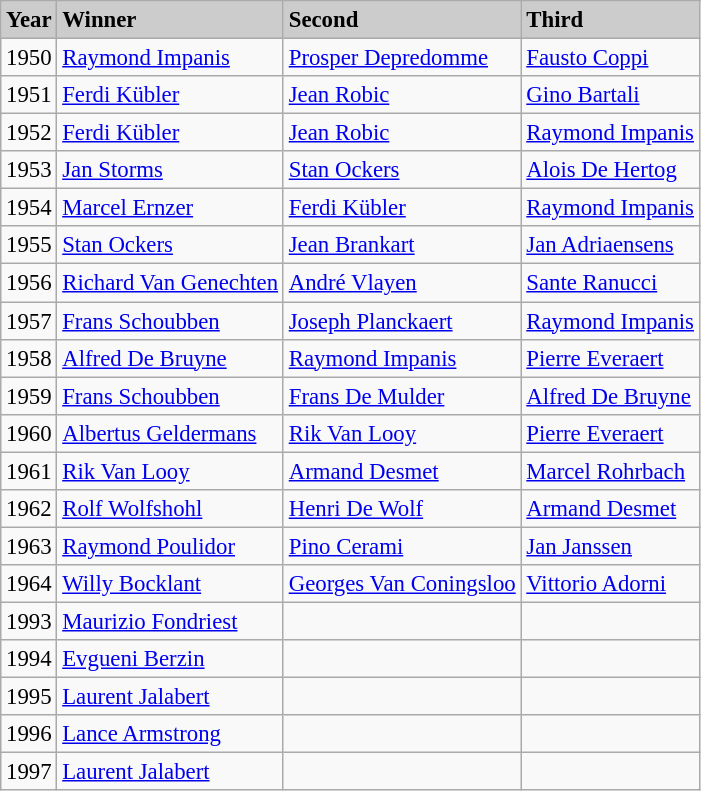<table class="wikitable sortable" style="font-size:95%">
<tr>
<td bgcolor="#CCCCCC"><strong>Year</strong></td>
<td bgcolor="#CCCCCC"><strong>Winner</strong></td>
<td bgcolor="#CCCCCC"><strong>Second</strong></td>
<td bgcolor="#CCCCCC"><strong>Third</strong></td>
</tr>
<tr>
<td>1950</td>
<td> <a href='#'>Raymond Impanis</a></td>
<td> <a href='#'>Prosper Depredomme</a></td>
<td> <a href='#'>Fausto Coppi</a></td>
</tr>
<tr>
<td>1951</td>
<td> <a href='#'>Ferdi Kübler</a></td>
<td> <a href='#'>Jean Robic</a></td>
<td> <a href='#'>Gino Bartali</a></td>
</tr>
<tr>
<td>1952</td>
<td> <a href='#'>Ferdi Kübler</a></td>
<td> <a href='#'>Jean Robic</a></td>
<td> <a href='#'>Raymond Impanis</a></td>
</tr>
<tr>
<td>1953</td>
<td> <a href='#'>Jan Storms</a></td>
<td> <a href='#'>Stan Ockers</a></td>
<td> <a href='#'>Alois De Hertog</a></td>
</tr>
<tr>
<td>1954</td>
<td> <a href='#'>Marcel Ernzer</a></td>
<td> <a href='#'>Ferdi Kübler</a></td>
<td> <a href='#'>Raymond Impanis</a></td>
</tr>
<tr>
<td>1955</td>
<td> <a href='#'>Stan Ockers</a></td>
<td> <a href='#'>Jean Brankart</a></td>
<td> <a href='#'>Jan Adriaensens</a></td>
</tr>
<tr>
<td>1956</td>
<td> <a href='#'>Richard Van Genechten</a></td>
<td> <a href='#'>André Vlayen</a></td>
<td> <a href='#'>Sante Ranucci</a></td>
</tr>
<tr>
<td>1957</td>
<td> <a href='#'>Frans Schoubben</a></td>
<td> <a href='#'>Joseph Planckaert</a></td>
<td> <a href='#'>Raymond Impanis</a></td>
</tr>
<tr>
<td>1958</td>
<td> <a href='#'>Alfred De Bruyne</a></td>
<td> <a href='#'>Raymond Impanis</a></td>
<td> <a href='#'>Pierre Everaert</a></td>
</tr>
<tr>
<td>1959</td>
<td> <a href='#'>Frans Schoubben</a></td>
<td> <a href='#'>Frans De Mulder</a></td>
<td> <a href='#'>Alfred De Bruyne</a></td>
</tr>
<tr>
<td>1960</td>
<td> <a href='#'>Albertus Geldermans</a></td>
<td> <a href='#'>Rik Van Looy</a></td>
<td> <a href='#'>Pierre Everaert</a></td>
</tr>
<tr>
<td>1961</td>
<td> <a href='#'>Rik Van Looy</a></td>
<td> <a href='#'>Armand Desmet</a></td>
<td> <a href='#'>Marcel Rohrbach</a></td>
</tr>
<tr>
<td>1962</td>
<td> <a href='#'>Rolf Wolfshohl</a></td>
<td> <a href='#'>Henri De Wolf</a></td>
<td> <a href='#'>Armand Desmet</a></td>
</tr>
<tr>
<td>1963</td>
<td> <a href='#'>Raymond Poulidor</a></td>
<td> <a href='#'>Pino Cerami</a></td>
<td> <a href='#'>Jan Janssen</a></td>
</tr>
<tr>
<td>1964</td>
<td> <a href='#'>Willy Bocklant</a></td>
<td> <a href='#'>Georges Van Coningsloo</a></td>
<td> <a href='#'>Vittorio Adorni</a></td>
</tr>
<tr>
<td>1993</td>
<td> <a href='#'>Maurizio Fondriest</a></td>
<td></td>
<td></td>
</tr>
<tr>
<td>1994</td>
<td> <a href='#'>Evgueni Berzin</a></td>
<td></td>
<td></td>
</tr>
<tr>
<td>1995</td>
<td> <a href='#'>Laurent Jalabert</a></td>
<td></td>
<td></td>
</tr>
<tr>
<td>1996</td>
<td> <a href='#'>Lance Armstrong</a></td>
<td></td>
<td></td>
</tr>
<tr>
<td>1997</td>
<td> <a href='#'>Laurent Jalabert</a></td>
<td></td>
<td></td>
</tr>
</table>
